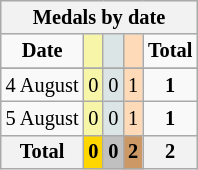<table class="wikitable" style="font-size:85%">
<tr bgcolor="#efefef">
<th colspan=6>Medals by date</th>
</tr>
<tr align=center>
<td><strong>Date</strong></td>
<td bgcolor=#f7f6a8></td>
<td bgcolor=#dce5e5></td>
<td bgcolor=#ffdab9></td>
<td><strong>Total</strong></td>
</tr>
<tr align=center>
</tr>
<tr align=center>
<td>4 August</td>
<td style="background:#F7F6A8;">0</td>
<td style="background:#DCE5E5;">0</td>
<td style="background:#FFDAB9;">1</td>
<td><strong>1</strong></td>
</tr>
<tr align=center>
<td>5 August</td>
<td style="background:#F7F6A8;">0</td>
<td style="background:#DCE5E5;">0</td>
<td style="background:#FFDAB9;">1</td>
<td><strong>1</strong></td>
</tr>
<tr align=center>
<th><strong>Total</strong></th>
<th style="background:gold;"><strong>0</strong></th>
<th style="background:silver;"><strong>0</strong></th>
<th style="background:#c96;"><strong>2</strong></th>
<th>2</th>
</tr>
</table>
